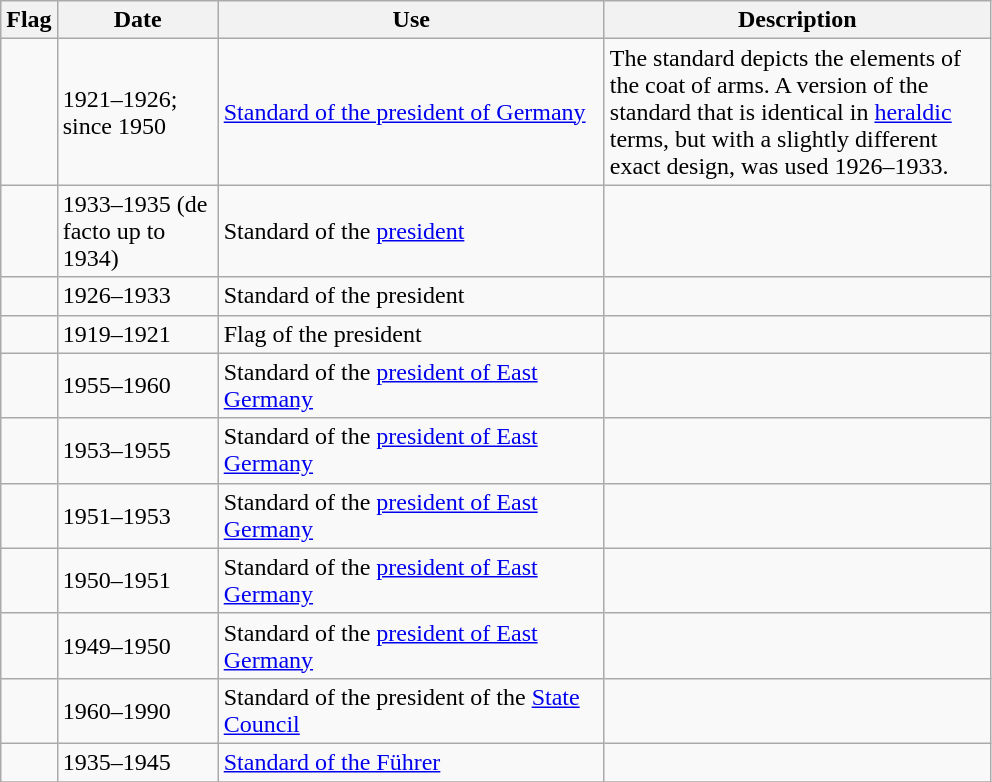<table class="wikitable">
<tr>
<th>Flag</th>
<th style="width:100px">Date</th>
<th style="width:250px">Use</th>
<th style="width:250px">Description</th>
</tr>
<tr>
<td></td>
<td>1921–1926;<br>since 1950</td>
<td><a href='#'>Standard of the president of Germany</a></td>
<td>The standard depicts the elements of the coat of arms. A version of the standard that is identical in <a href='#'>heraldic</a> terms, but with a slightly different exact design, was used 1926–1933.</td>
</tr>
<tr>
<td></td>
<td>1933–1935 (de facto up to 1934)</td>
<td>Standard of the <a href='#'>president</a></td>
<td></td>
</tr>
<tr>
<td></td>
<td>1926–1933</td>
<td>Standard of the president</td>
<td></td>
</tr>
<tr>
<td></td>
<td>1919–1921</td>
<td>Flag of the president</td>
<td></td>
</tr>
<tr>
<td></td>
<td>1955–1960</td>
<td>Standard of the <a href='#'>president of East Germany</a></td>
<td></td>
</tr>
<tr>
<td></td>
<td>1953–1955</td>
<td>Standard of the <a href='#'>president of East Germany</a></td>
<td></td>
</tr>
<tr>
<td></td>
<td>1951–1953</td>
<td>Standard of the <a href='#'>president of East Germany</a></td>
<td></td>
</tr>
<tr>
<td></td>
<td>1950–1951</td>
<td>Standard of the <a href='#'>president of East Germany</a></td>
<td></td>
</tr>
<tr>
<td></td>
<td>1949–1950</td>
<td>Standard of the <a href='#'>president of East Germany</a></td>
<td></td>
</tr>
<tr>
<td></td>
<td>1960–1990</td>
<td>Standard of the president of the <a href='#'>State Council</a></td>
<td></td>
</tr>
<tr>
<td></td>
<td>1935–1945</td>
<td><a href='#'>Standard of the Führer</a></td>
<td></td>
</tr>
<tr>
</tr>
</table>
